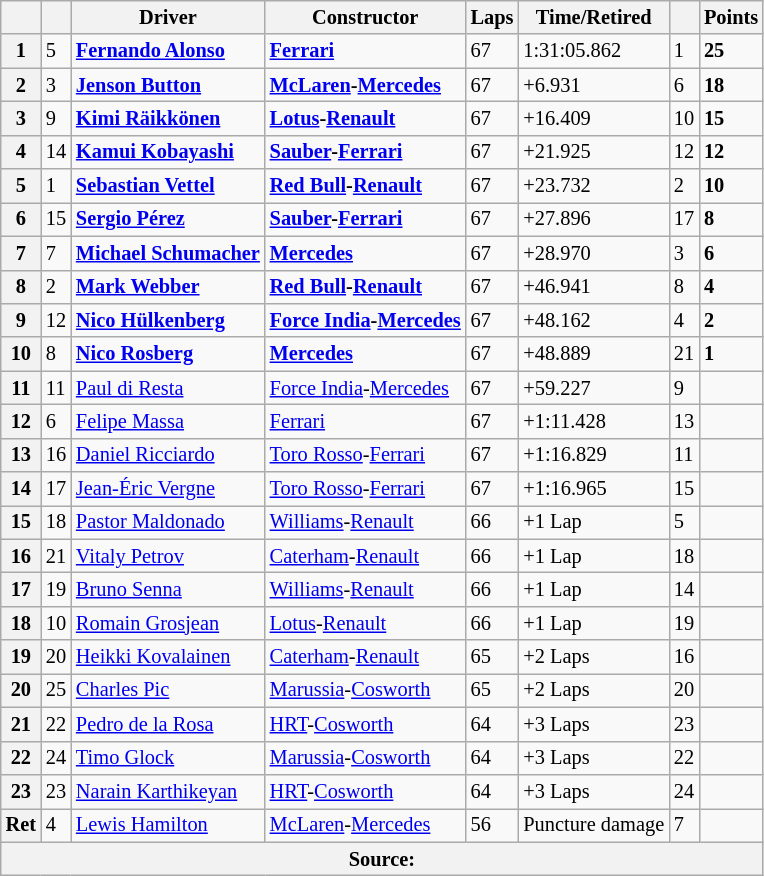<table class="wikitable" style="font-size: 85%">
<tr>
<th></th>
<th></th>
<th>Driver</th>
<th>Constructor</th>
<th>Laps</th>
<th>Time/Retired</th>
<th></th>
<th>Points</th>
</tr>
<tr>
<th>1</th>
<td>5</td>
<td><strong> <a href='#'>Fernando Alonso</a></strong></td>
<td><strong><a href='#'>Ferrari</a></strong></td>
<td>67</td>
<td>1:31:05.862</td>
<td>1</td>
<td><strong>25</strong></td>
</tr>
<tr>
<th>2</th>
<td>3</td>
<td><strong> <a href='#'>Jenson Button</a></strong></td>
<td><strong><a href='#'>McLaren</a>-<a href='#'>Mercedes</a></strong></td>
<td>67</td>
<td>+6.931</td>
<td>6</td>
<td><strong>18</strong></td>
</tr>
<tr>
<th>3</th>
<td>9</td>
<td><strong> <a href='#'>Kimi Räikkönen</a></strong></td>
<td><strong><a href='#'>Lotus</a>-<a href='#'>Renault</a></strong></td>
<td>67</td>
<td>+16.409</td>
<td>10</td>
<td><strong>15</strong></td>
</tr>
<tr>
<th>4</th>
<td>14</td>
<td><strong> <a href='#'>Kamui Kobayashi</a></strong></td>
<td><strong><a href='#'>Sauber</a>-<a href='#'>Ferrari</a></strong></td>
<td>67</td>
<td>+21.925</td>
<td>12</td>
<td><strong>12</strong></td>
</tr>
<tr>
<th>5</th>
<td>1</td>
<td><strong> <a href='#'>Sebastian Vettel</a></strong></td>
<td><strong><a href='#'>Red Bull</a>-<a href='#'>Renault</a></strong></td>
<td>67</td>
<td>+23.732</td>
<td>2</td>
<td><strong>10</strong></td>
</tr>
<tr>
<th>6</th>
<td>15</td>
<td><strong> <a href='#'>Sergio Pérez</a></strong></td>
<td><strong><a href='#'>Sauber</a>-<a href='#'>Ferrari</a></strong></td>
<td>67</td>
<td>+27.896</td>
<td>17</td>
<td><strong>8</strong></td>
</tr>
<tr>
<th>7</th>
<td>7</td>
<td><strong> <a href='#'>Michael Schumacher</a></strong></td>
<td><strong><a href='#'>Mercedes</a></strong></td>
<td>67</td>
<td>+28.970</td>
<td>3</td>
<td><strong>6</strong></td>
</tr>
<tr>
<th>8</th>
<td>2</td>
<td><strong> <a href='#'>Mark Webber</a></strong></td>
<td><strong><a href='#'>Red Bull</a>-<a href='#'>Renault</a></strong></td>
<td>67</td>
<td>+46.941</td>
<td>8</td>
<td><strong>4</strong></td>
</tr>
<tr>
<th>9</th>
<td>12</td>
<td><strong> <a href='#'>Nico Hülkenberg</a></strong></td>
<td><strong><a href='#'>Force India</a>-<a href='#'>Mercedes</a></strong></td>
<td>67</td>
<td>+48.162</td>
<td>4</td>
<td><strong>2</strong></td>
</tr>
<tr>
<th>10</th>
<td>8</td>
<td><strong> <a href='#'>Nico Rosberg</a></strong></td>
<td><strong><a href='#'>Mercedes</a></strong></td>
<td>67</td>
<td>+48.889</td>
<td>21</td>
<td><strong>1</strong></td>
</tr>
<tr>
<th>11</th>
<td>11</td>
<td> <a href='#'>Paul di Resta</a></td>
<td><a href='#'>Force India</a>-<a href='#'>Mercedes</a></td>
<td>67</td>
<td>+59.227</td>
<td>9</td>
<td></td>
</tr>
<tr>
<th>12</th>
<td>6</td>
<td> <a href='#'>Felipe Massa</a></td>
<td><a href='#'>Ferrari</a></td>
<td>67</td>
<td>+1:11.428</td>
<td>13</td>
<td></td>
</tr>
<tr>
<th>13</th>
<td>16</td>
<td> <a href='#'>Daniel Ricciardo</a></td>
<td><a href='#'>Toro Rosso</a>-<a href='#'>Ferrari</a></td>
<td>67</td>
<td>+1:16.829</td>
<td>11</td>
<td></td>
</tr>
<tr>
<th>14</th>
<td>17</td>
<td> <a href='#'>Jean-Éric Vergne</a></td>
<td><a href='#'>Toro Rosso</a>-<a href='#'>Ferrari</a></td>
<td>67</td>
<td>+1:16.965</td>
<td>15</td>
<td></td>
</tr>
<tr>
<th>15</th>
<td>18</td>
<td> <a href='#'>Pastor Maldonado</a></td>
<td><a href='#'>Williams</a>-<a href='#'>Renault</a></td>
<td>66</td>
<td>+1 Lap</td>
<td>5</td>
<td></td>
</tr>
<tr>
<th>16</th>
<td>21</td>
<td> <a href='#'>Vitaly Petrov</a></td>
<td><a href='#'>Caterham</a>-<a href='#'>Renault</a></td>
<td>66</td>
<td>+1 Lap</td>
<td>18</td>
<td></td>
</tr>
<tr>
<th>17</th>
<td>19</td>
<td> <a href='#'>Bruno Senna</a></td>
<td><a href='#'>Williams</a>-<a href='#'>Renault</a></td>
<td>66</td>
<td>+1 Lap</td>
<td>14</td>
<td></td>
</tr>
<tr>
<th>18</th>
<td>10</td>
<td> <a href='#'>Romain Grosjean</a></td>
<td><a href='#'>Lotus</a>-<a href='#'>Renault</a></td>
<td>66</td>
<td>+1 Lap</td>
<td>19</td>
<td></td>
</tr>
<tr>
<th>19</th>
<td>20</td>
<td> <a href='#'>Heikki Kovalainen</a></td>
<td><a href='#'>Caterham</a>-<a href='#'>Renault</a></td>
<td>65</td>
<td>+2 Laps</td>
<td>16</td>
<td></td>
</tr>
<tr>
<th>20</th>
<td>25</td>
<td> <a href='#'>Charles Pic</a></td>
<td><a href='#'>Marussia</a>-<a href='#'>Cosworth</a></td>
<td>65</td>
<td>+2 Laps</td>
<td>20</td>
<td></td>
</tr>
<tr>
<th>21</th>
<td>22</td>
<td> <a href='#'>Pedro de la Rosa</a></td>
<td><a href='#'>HRT</a>-<a href='#'>Cosworth</a></td>
<td>64</td>
<td>+3 Laps</td>
<td>23</td>
<td></td>
</tr>
<tr>
<th>22</th>
<td>24</td>
<td> <a href='#'>Timo Glock</a></td>
<td><a href='#'>Marussia</a>-<a href='#'>Cosworth</a></td>
<td>64</td>
<td>+3 Laps</td>
<td>22</td>
<td></td>
</tr>
<tr>
<th>23</th>
<td>23</td>
<td> <a href='#'>Narain Karthikeyan</a></td>
<td><a href='#'>HRT</a>-<a href='#'>Cosworth</a></td>
<td>64</td>
<td>+3 Laps</td>
<td>24</td>
<td></td>
</tr>
<tr>
<th>Ret</th>
<td>4</td>
<td> <a href='#'>Lewis Hamilton</a></td>
<td><a href='#'>McLaren</a>-<a href='#'>Mercedes</a></td>
<td>56</td>
<td>Puncture damage</td>
<td>7</td>
<td></td>
</tr>
<tr>
<th colspan=8>Source:</th>
</tr>
</table>
